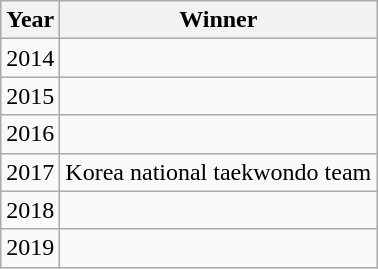<table class="wikitable">
<tr>
<th>Year</th>
<th>Winner</th>
</tr>
<tr>
<td>2014</td>
<td></td>
</tr>
<tr>
<td>2015</td>
<td></td>
</tr>
<tr>
<td>2016</td>
<td></td>
</tr>
<tr>
<td>2017</td>
<td> Korea national taekwondo team</td>
</tr>
<tr>
<td>2018</td>
<td></td>
</tr>
<tr>
<td>2019</td>
<td></td>
</tr>
</table>
